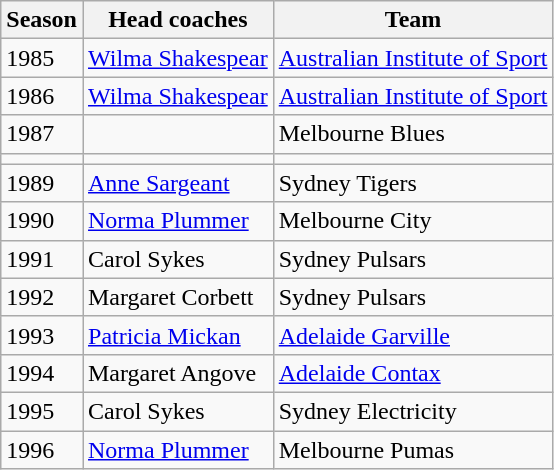<table class="wikitable collapsible">
<tr>
<th>Season</th>
<th>Head coaches</th>
<th>Team</th>
</tr>
<tr>
<td>1985 </td>
<td><a href='#'>Wilma Shakespear</a></td>
<td><a href='#'>Australian Institute of Sport</a></td>
</tr>
<tr>
<td>1986 </td>
<td><a href='#'>Wilma Shakespear</a></td>
<td><a href='#'>Australian Institute of Sport</a></td>
</tr>
<tr>
<td>1987</td>
<td></td>
<td>Melbourne Blues</td>
</tr>
<tr>
<td></td>
<td></td>
<td></td>
</tr>
<tr>
<td>1989</td>
<td><a href='#'>Anne Sargeant</a></td>
<td>Sydney Tigers</td>
</tr>
<tr>
<td>1990</td>
<td><a href='#'>Norma Plummer</a></td>
<td>Melbourne City</td>
</tr>
<tr>
<td>1991</td>
<td>Carol Sykes</td>
<td>Sydney Pulsars</td>
</tr>
<tr>
<td>1992</td>
<td>Margaret Corbett</td>
<td>Sydney Pulsars</td>
</tr>
<tr>
<td>1993</td>
<td><a href='#'>Patricia Mickan</a></td>
<td><a href='#'>Adelaide Garville</a></td>
</tr>
<tr>
<td>1994</td>
<td>Margaret Angove</td>
<td><a href='#'>Adelaide Contax</a></td>
</tr>
<tr>
<td>1995 </td>
<td>Carol Sykes</td>
<td>Sydney Electricity</td>
</tr>
<tr>
<td>1996</td>
<td><a href='#'>Norma Plummer</a></td>
<td>Melbourne Pumas</td>
</tr>
</table>
